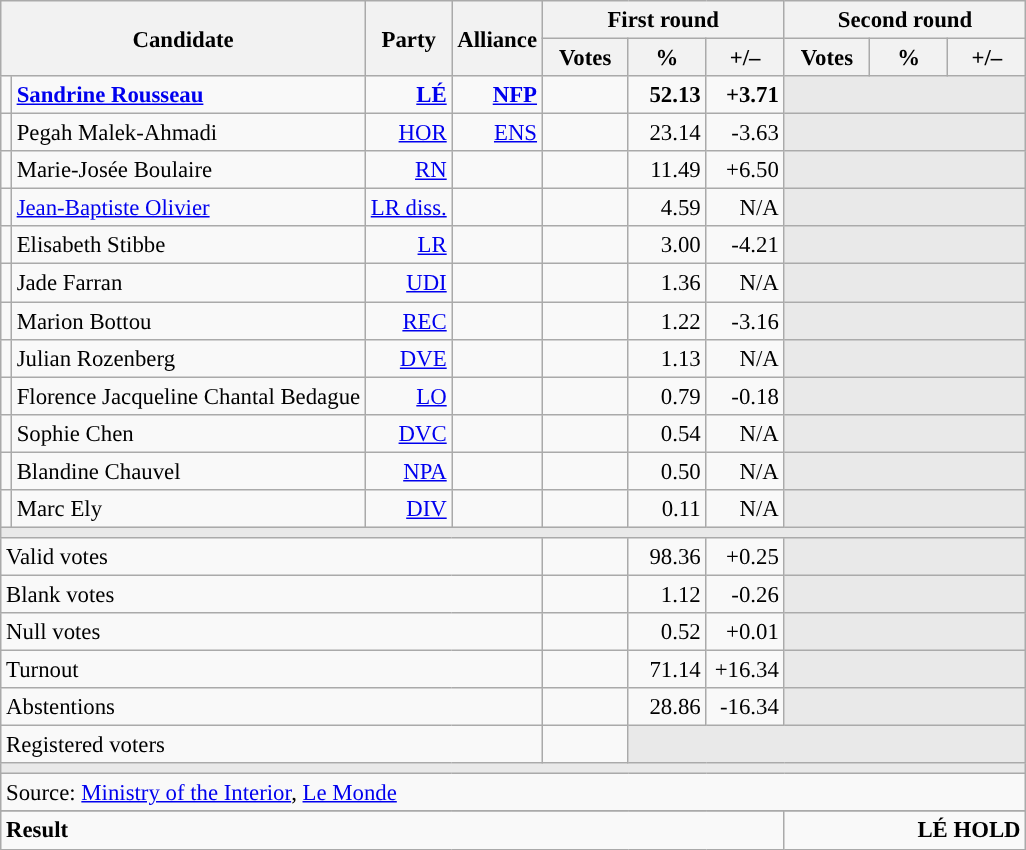<table class="wikitable" style="text-align:right;font-size:95%;">
<tr>
<th rowspan="2" colspan="2">Candidate</th>
<th rowspan="2">Party</th>
<th rowspan="2">Alliance</th>
<th colspan="3">First round</th>
<th colspan="3">Second round</th>
</tr>
<tr>
<th style="width:50px;">Votes</th>
<th style="width:45px;">%</th>
<th style="width:45px;">+/–</th>
<th style="width:50px;">Votes</th>
<th style="width:45px;">%</th>
<th style="width:45px;">+/–</th>
</tr>
<tr>
<td style="color:inherit;background:"></td>
<td style="text-align:left;"><strong><a href='#'>Sandrine Rousseau</a></strong></td>
<td><a href='#'><strong>LÉ</strong></a></td>
<td><a href='#'><strong>NFP</strong></a></td>
<td><strong></strong></td>
<td><strong>52.13</strong></td>
<td><strong>+3.71</strong></td>
<td colspan="3" style="background:#E9E9E9;"></td>
</tr>
<tr>
<td style="color:inherit;background:"></td>
<td style="text-align:left;">Pegah Malek-Ahmadi</td>
<td><a href='#'>HOR</a></td>
<td><a href='#'>ENS</a></td>
<td></td>
<td>23.14</td>
<td>-3.63</td>
<td colspan="3" style="background:#E9E9E9;"></td>
</tr>
<tr>
<td style="color:inherit;background:"></td>
<td style="text-align:left;">Marie-Josée Boulaire</td>
<td><a href='#'>RN</a></td>
<td></td>
<td></td>
<td>11.49</td>
<td>+6.50</td>
<td colspan="3" style="background:#E9E9E9;"></td>
</tr>
<tr>
<td style="color:inherit;background:"></td>
<td style="text-align:left;"><a href='#'>Jean-Baptiste Olivier</a></td>
<td><a href='#'>LR diss.</a></td>
<td></td>
<td></td>
<td>4.59</td>
<td>N/A</td>
<td colspan="3" style="background:#E9E9E9;"></td>
</tr>
<tr>
<td style="color:inherit;background:"></td>
<td style="text-align:left;">Elisabeth Stibbe</td>
<td><a href='#'>LR</a></td>
<td></td>
<td></td>
<td>3.00</td>
<td>-4.21</td>
<td colspan="3" style="background:#E9E9E9;"></td>
</tr>
<tr>
<td style="color:inherit;background:"></td>
<td style="text-align:left;">Jade Farran</td>
<td><a href='#'>UDI</a></td>
<td></td>
<td></td>
<td>1.36</td>
<td>N/A</td>
<td colspan="3" style="background:#E9E9E9;"></td>
</tr>
<tr>
<td style="color:inherit;background:"></td>
<td style="text-align:left;">Marion Bottou</td>
<td><a href='#'>REC</a></td>
<td></td>
<td></td>
<td>1.22</td>
<td>-3.16</td>
<td colspan="3" style="background:#E9E9E9;"></td>
</tr>
<tr>
<td style="color:inherit;background:"></td>
<td style="text-align:left;">Julian Rozenberg</td>
<td><a href='#'>DVE</a></td>
<td></td>
<td></td>
<td>1.13</td>
<td>N/A</td>
<td colspan="3" style="background:#E9E9E9;"></td>
</tr>
<tr>
<td style="color:inherit;background:"></td>
<td style="text-align:left;">Florence Jacqueline Chantal Bedague</td>
<td><a href='#'>LO</a></td>
<td></td>
<td></td>
<td>0.79</td>
<td>-0.18</td>
<td colspan="3" style="background:#E9E9E9;"></td>
</tr>
<tr>
<td style="color:inherit;background:"></td>
<td style="text-align:left;">Sophie Chen</td>
<td><a href='#'>DVC</a></td>
<td></td>
<td></td>
<td>0.54</td>
<td>N/A</td>
<td colspan="3" style="background:#E9E9E9;"></td>
</tr>
<tr>
<td style="color:inherit;background:"></td>
<td style="text-align:left;">Blandine Chauvel</td>
<td><a href='#'>NPA</a></td>
<td></td>
<td></td>
<td>0.50</td>
<td>N/A</td>
<td colspan="3" style="background:#E9E9E9;"></td>
</tr>
<tr>
<td style="color:inherit;background:"></td>
<td style="text-align:left;">Marc Ely</td>
<td><a href='#'>DIV</a></td>
<td></td>
<td></td>
<td>0.11</td>
<td>N/A</td>
<td colspan="3" style="background:#E9E9E9;"></td>
</tr>
<tr>
<td colspan="10" style="background:#E9E9E9;"></td>
</tr>
<tr>
<td colspan="4" style="text-align:left;">Valid votes</td>
<td></td>
<td>98.36</td>
<td>+0.25</td>
<td colspan="3" style="background:#E9E9E9;"></td>
</tr>
<tr>
<td colspan="4" style="text-align:left;">Blank votes</td>
<td></td>
<td>1.12</td>
<td>-0.26</td>
<td colspan="3" style="background:#E9E9E9;"></td>
</tr>
<tr>
<td colspan="4" style="text-align:left;">Null votes</td>
<td></td>
<td>0.52</td>
<td>+0.01</td>
<td colspan="3" style="background:#E9E9E9;"></td>
</tr>
<tr>
<td colspan="4" style="text-align:left;">Turnout</td>
<td></td>
<td>71.14</td>
<td>+16.34</td>
<td colspan="3" style="background:#E9E9E9;"></td>
</tr>
<tr>
<td colspan="4" style="text-align:left;">Abstentions</td>
<td></td>
<td>28.86</td>
<td>-16.34</td>
<td colspan="3" style="background:#E9E9E9;"></td>
</tr>
<tr>
<td colspan="4" style="text-align:left;">Registered voters</td>
<td></td>
<td colspan="5" style="background:#E9E9E9;"></td>
</tr>
<tr>
<td colspan="10" style="background:#E9E9E9;"></td>
</tr>
<tr>
<td colspan="10" style="text-align:left;">Source: <a href='#'>Ministry of the Interior</a>, <a href='#'>Le Monde</a></td>
</tr>
<tr>
</tr>
<tr style="font-weight:bold">
<td colspan="7" style="text-align:left;">Result</td>
<td colspan="7" style="background-color:">LÉ HOLD</td>
</tr>
</table>
